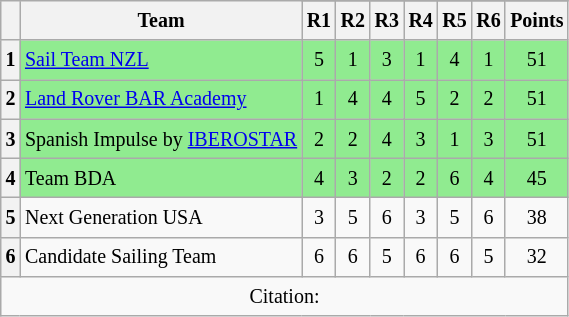<table class="wikitable" style="font-size:10pt;line-height:1.5;text-align: center;">
<tr>
<th rowspan="2"></th>
<th rowspan="2">Team</th>
</tr>
<tr>
<th>R1</th>
<th>R2</th>
<th>R3</th>
<th>R4</th>
<th>R5</th>
<th>R6</th>
<th>Points</th>
</tr>
<tr>
<th>1</th>
<td align="left" bgcolor="#90EB90"> <a href='#'>Sail Team NZL</a></td>
<td bgcolor="#90EB90">5</td>
<td bgcolor="#90EB90">1</td>
<td bgcolor="#90EB90">3</td>
<td bgcolor="#90EB90">1</td>
<td bgcolor="#90EB90">4</td>
<td bgcolor="#90EB90">1</td>
<td bgcolor="#90EB90">51</td>
</tr>
<tr>
<th>2</th>
<td align="left" bgcolor="#90EB90"> <a href='#'>Land Rover BAR Academy</a></td>
<td bgcolor="#90EB90">1</td>
<td bgcolor="#90EB90">4</td>
<td bgcolor="#90EB90">4</td>
<td bgcolor="#90EB90">5</td>
<td bgcolor="#90EB90">2</td>
<td bgcolor="#90EB90">2</td>
<td bgcolor="#90EB90">51</td>
</tr>
<tr>
<th>3</th>
<td align="left" bgcolor="#90EB90"> Spanish Impulse by <a href='#'>IBEROSTAR</a></td>
<td bgcolor="#90EB90">2</td>
<td bgcolor="#90EB90">2</td>
<td bgcolor="#90EB90">4</td>
<td bgcolor="#90EB90">3</td>
<td bgcolor="#90EB90">1</td>
<td bgcolor="#90EB90">3</td>
<td bgcolor="#90EB90">51</td>
</tr>
<tr>
<th>4</th>
<td align="left" bgcolor="#90EB90"> Team BDA</td>
<td bgcolor="#90EB90">4</td>
<td bgcolor="#90EB90">3</td>
<td bgcolor="#90EB90">2</td>
<td bgcolor="#90EB90">2</td>
<td bgcolor="#90EB90">6</td>
<td bgcolor="#90EB90">4</td>
<td bgcolor="#90EB90">45</td>
</tr>
<tr>
<th>5</th>
<td align="left"> Next Generation USA</td>
<td>3</td>
<td>5</td>
<td>6</td>
<td>3</td>
<td>5</td>
<td>6</td>
<td>38</td>
</tr>
<tr>
<th>6</th>
<td align="left"> Candidate Sailing Team</td>
<td>6</td>
<td>6</td>
<td>5</td>
<td>6</td>
<td>6</td>
<td>5</td>
<td>32</td>
</tr>
<tr>
<td colspan="12" align=center>Citation:</td>
</tr>
</table>
